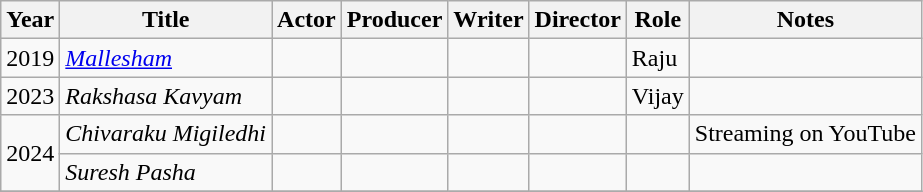<table class="wikitable">
<tr>
<th>Year</th>
<th>Title</th>
<th>Actor</th>
<th>Producer</th>
<th>Writer</th>
<th>Director</th>
<th>Role</th>
<th>Notes</th>
</tr>
<tr>
<td>2019</td>
<td><em><a href='#'>Mallesham</a></em></td>
<td></td>
<td></td>
<td></td>
<td></td>
<td>Raju</td>
<td></td>
</tr>
<tr>
<td>2023</td>
<td><em>Rakshasa Kavyam</em></td>
<td></td>
<td></td>
<td></td>
<td></td>
<td>Vijay</td>
<td></td>
</tr>
<tr>
<td rowspan="2">2024</td>
<td><em>Chivaraku Migiledhi</em></td>
<td></td>
<td></td>
<td></td>
<td></td>
<td></td>
<td>Streaming on YouTube</td>
</tr>
<tr>
<td><em>Suresh Pasha</em></td>
<td></td>
<td></td>
<td></td>
<td></td>
<td></td>
<td></td>
</tr>
<tr>
</tr>
</table>
